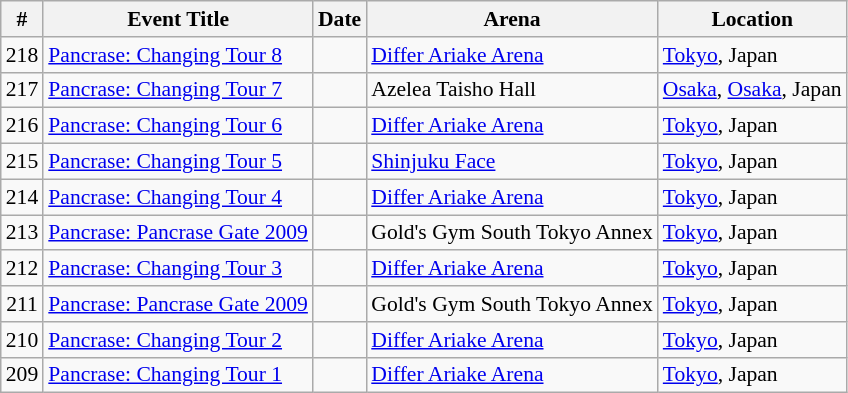<table class="sortable wikitable succession-box" style="font-size:90%;">
<tr>
<th scope="col">#</th>
<th scope="col">Event Title</th>
<th scope="col">Date</th>
<th scope="col">Arena</th>
<th scope="col">Location</th>
</tr>
<tr>
<td align=center>218</td>
<td><a href='#'>Pancrase: Changing Tour 8</a></td>
<td></td>
<td><a href='#'>Differ Ariake Arena</a></td>
<td><a href='#'>Tokyo</a>, Japan</td>
</tr>
<tr>
<td align=center>217</td>
<td><a href='#'>Pancrase: Changing Tour 7</a></td>
<td></td>
<td>Azelea Taisho Hall</td>
<td><a href='#'>Osaka</a>, <a href='#'>Osaka</a>, Japan</td>
</tr>
<tr>
<td align=center>216</td>
<td><a href='#'>Pancrase: Changing Tour 6</a></td>
<td></td>
<td><a href='#'>Differ Ariake Arena</a></td>
<td><a href='#'>Tokyo</a>, Japan</td>
</tr>
<tr>
<td align=center>215</td>
<td><a href='#'>Pancrase: Changing Tour 5</a></td>
<td></td>
<td><a href='#'>Shinjuku Face</a></td>
<td><a href='#'>Tokyo</a>, Japan</td>
</tr>
<tr>
<td align=center>214</td>
<td><a href='#'>Pancrase: Changing Tour 4</a></td>
<td></td>
<td><a href='#'>Differ Ariake Arena</a></td>
<td><a href='#'>Tokyo</a>, Japan</td>
</tr>
<tr>
<td align=center>213</td>
<td><a href='#'>Pancrase: Pancrase Gate 2009</a></td>
<td></td>
<td>Gold's Gym South Tokyo Annex</td>
<td><a href='#'>Tokyo</a>, Japan</td>
</tr>
<tr>
<td align=center>212</td>
<td><a href='#'>Pancrase: Changing Tour 3</a></td>
<td></td>
<td><a href='#'>Differ Ariake Arena</a></td>
<td><a href='#'>Tokyo</a>, Japan</td>
</tr>
<tr>
<td align=center>211</td>
<td><a href='#'>Pancrase: Pancrase Gate 2009</a></td>
<td></td>
<td>Gold's Gym South Tokyo Annex</td>
<td><a href='#'>Tokyo</a>, Japan</td>
</tr>
<tr>
<td align=center>210</td>
<td><a href='#'>Pancrase: Changing Tour 2</a></td>
<td></td>
<td><a href='#'>Differ Ariake Arena</a></td>
<td><a href='#'>Tokyo</a>, Japan</td>
</tr>
<tr>
<td align=center>209</td>
<td><a href='#'>Pancrase: Changing Tour 1</a></td>
<td></td>
<td><a href='#'>Differ Ariake Arena</a></td>
<td><a href='#'>Tokyo</a>, Japan</td>
</tr>
</table>
